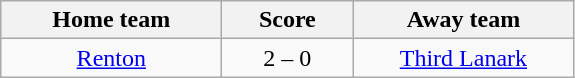<table class="wikitable" style="text-align: center">
<tr>
<th width=140>Home team</th>
<th width=80>Score</th>
<th width=140>Away team</th>
</tr>
<tr>
<td><a href='#'>Renton</a></td>
<td>2 – 0</td>
<td><a href='#'>Third Lanark</a></td>
</tr>
</table>
